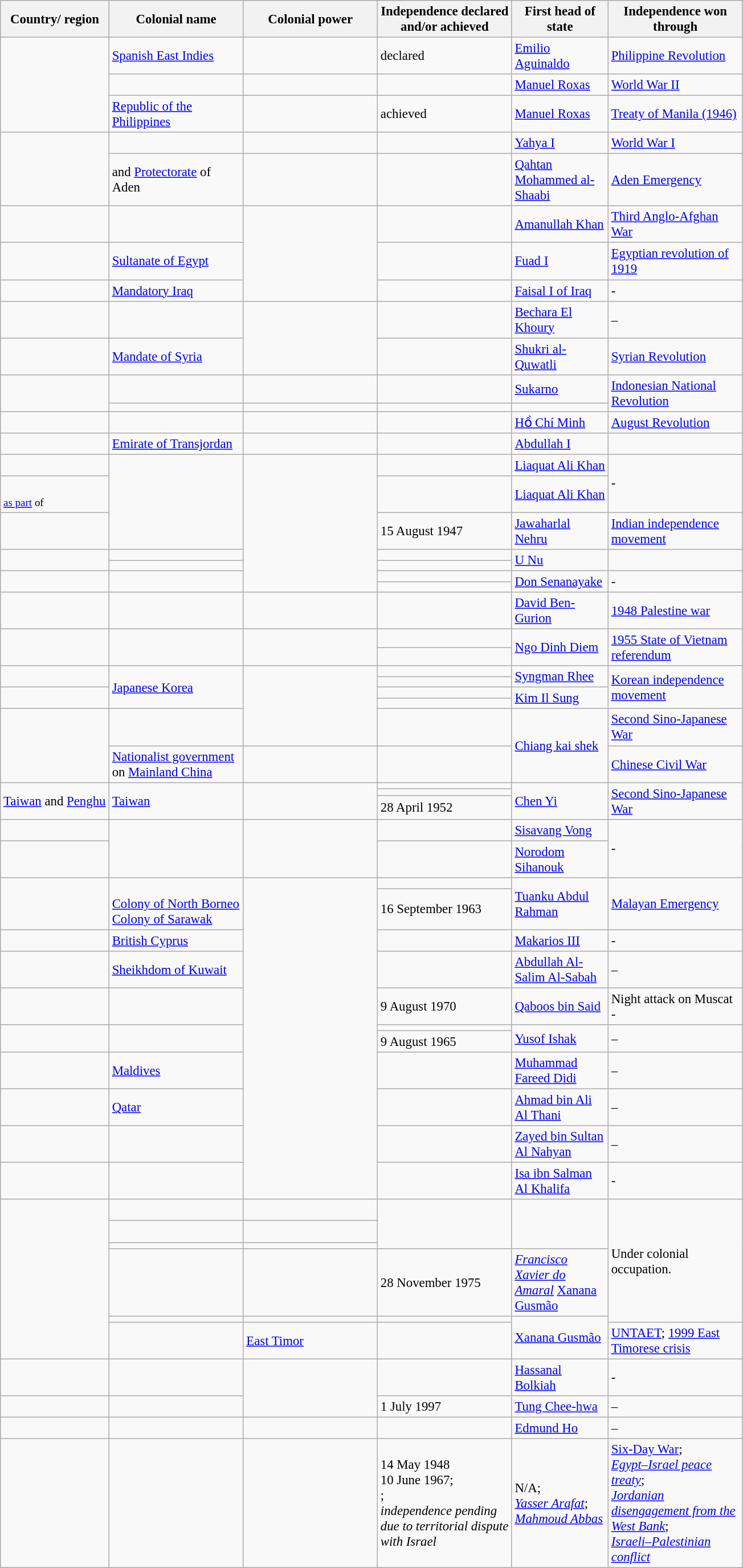<table class="wikitable sortable" style="font-size: 95%">
<tr>
<th width=120>Country/ region</th>
<th width=150>Colonial name</th>
<th width=150>Colonial power</th>
<th width=150>Independence declared and/or achieved</th>
<th width="105.75">First head of state</th>
<th width=150>Independence won through</th>
</tr>
<tr>
<td rowspan="3"></td>
<td> <a href='#'>Spanish East Indies</a></td>
<td></td>
<td> declared</td>
<td><a href='#'>Emilio Aguinaldo</a></td>
<td><a href='#'>Philippine Revolution</a> </td>
</tr>
<tr>
<td></td>
<td> <br> </td>
<td></td>
<td><a href='#'>Manuel Roxas</a></td>
<td><a href='#'>World War II</a></td>
</tr>
<tr>
<td><a href='#'>Republic of the Philippines</a></td>
<td></td>
<td> achieved</td>
<td><a href='#'>Manuel Roxas</a></td>
<td><a href='#'>Treaty of Manila (1946)</a></td>
</tr>
<tr>
<td rowspan="2"></td>
<td></td>
<td></td>
<td></td>
<td><a href='#'>Yahya I</a></td>
<td><a href='#'>World War I</a></td>
</tr>
<tr>
<td> and <a href='#'>Protectorate</a> of Aden</td>
<td></td>
<td></td>
<td><a href='#'>Qahtan Mohammed al-Shaabi</a></td>
<td><a href='#'>Aden Emergency</a></td>
</tr>
<tr>
<td></td>
<td></td>
<td rowspan="3"></td>
<td></td>
<td><a href='#'>Amanullah Khan</a></td>
<td><a href='#'>Third Anglo-Afghan War</a></td>
</tr>
<tr>
<td></td>
<td> <a href='#'>Sultanate of Egypt</a></td>
<td></td>
<td><a href='#'>Fuad I</a></td>
<td><a href='#'>Egyptian revolution of 1919</a></td>
</tr>
<tr>
<td></td>
<td> <a href='#'>Mandatory Iraq</a></td>
<td></td>
<td><a href='#'>Faisal I of Iraq</a></td>
<td>-</td>
</tr>
<tr>
<td></td>
<td></td>
<td rowspan="2"></td>
<td></td>
<td><a href='#'>Bechara El Khoury</a></td>
<td>–</td>
</tr>
<tr>
<td></td>
<td> <a href='#'>Mandate of Syria</a></td>
<td></td>
<td><a href='#'>Shukri al-Quwatli</a></td>
<td><a href='#'>Syrian Revolution</a></td>
</tr>
<tr>
<td rowspan="2"></td>
<td></td>
<td></td>
<td></td>
<td><a href='#'>Sukarno</a></td>
<td rowspan="2"><a href='#'>Indonesian National Revolution</a></td>
</tr>
<tr>
<td></td>
<td></td>
<td></td>
</tr>
<tr>
<td></td>
<td><br> </td>
<td><br> </td>
<td></td>
<td><a href='#'>Hồ Chí Minh</a></td>
<td><a href='#'>August Revolution</a></td>
</tr>
<tr>
<td></td>
<td> <a href='#'>Emirate of Transjordan</a></td>
<td></td>
<td></td>
<td><a href='#'>Abdullah I</a></td>
</tr>
<tr>
<td></td>
<td rowspan="3"></td>
<td rowspan="7"></td>
<td></td>
<td><a href='#'>Liaquat Ali Khan</a></td>
<td rowspan="2">-</td>
</tr>
<tr>
<td><br><small><a href='#'>as part</a> of </small></td>
<td></td>
<td><a href='#'>Liaquat Ali Khan</a></td>
</tr>
<tr>
<td></td>
<td>15 August 1947</td>
<td><a href='#'>Jawaharlal Nehru</a></td>
<td><a href='#'>Indian independence movement</a></td>
</tr>
<tr>
<td rowspan="2"></td>
<td></td>
<td></td>
<td rowspan="2"><a href='#'>U Nu</a></td>
<td rowspan="2"></td>
</tr>
<tr>
<td></td>
<td></td>
</tr>
<tr>
<td rowspan="2"></td>
<td rowspan="2"></td>
<td></td>
<td rowspan="2"><a href='#'>Don Senanayake</a></td>
<td rowspan="2">-</td>
</tr>
<tr>
<td></td>
</tr>
<tr>
<td></td>
<td></td>
<td><br></td>
<td></td>
<td><a href='#'>David Ben-Gurion</a></td>
<td><a href='#'>1948 Palestine war</a></td>
</tr>
<tr>
<td rowspan="2"></td>
<td rowspan="2"></td>
<td rowspan="2"></td>
<td></td>
<td rowspan="2"><a href='#'>Ngo Dinh Diem</a></td>
<td rowspan="2"><a href='#'>1955 State of Vietnam referendum</a></td>
</tr>
<tr>
<td></td>
</tr>
<tr>
<td rowspan="2"></td>
<td rowspan="4"> <a href='#'>Japanese Korea</a></td>
<td rowspan="5"></td>
<td></td>
<td rowspan="2"><a href='#'>Syngman Rhee</a></td>
<td rowspan="4"><a href='#'>Korean independence movement</a></td>
</tr>
<tr>
<td></td>
</tr>
<tr>
<td rowspan="2"></td>
<td></td>
<td rowspan="2"><a href='#'>Kim Il Sung</a></td>
</tr>
<tr>
<td></td>
</tr>
<tr>
<td rowspan="2"></td>
<td></td>
<td></td>
<td rowspan="2"><a href='#'>Chiang kai shek</a></td>
<td><a href='#'>Second Sino-Japanese War</a></td>
</tr>
<tr>
<td> <a href='#'>Nationalist government</a> on <a href='#'>Mainland China</a></td>
<td></td>
<td></td>
<td><a href='#'>Chinese Civil War</a></td>
</tr>
<tr>
<td rowspan ="3"><a href='#'>Taiwan</a> and <a href='#'>Penghu</a></td>
<td rowspan ="3"> <a href='#'>Taiwan</a></td>
<td rowspan ="3"></td>
<td></td>
<td rowspan ="3"><a href='#'>Chen Yi</a></td>
<td rowspan ="3"><a href='#'>Second Sino-Japanese War</a></td>
</tr>
<tr>
<td></td>
</tr>
<tr>
<td>28 April 1952</td>
</tr>
<tr>
<td></td>
<td rowspan="2"></td>
<td rowspan="2"></td>
<td></td>
<td><a href='#'>Sisavang Vong</a></td>
<td rowspan="2">-</td>
</tr>
<tr>
<td></td>
<td></td>
<td><a href='#'>Norodom Sihanouk</a></td>
</tr>
<tr>
<td rowspan="2"></td>
<td rowspan="2"> <br>  <a href='#'>Colony of North Borneo</a> <br>  <a href='#'>Colony of Sarawak</a></td>
<td rowspan="11"></td>
<td></td>
<td rowspan="2"><a href='#'>Tuanku Abdul Rahman</a></td>
<td rowspan="2"><a href='#'>Malayan Emergency</a></td>
</tr>
<tr>
<td>16 September 1963</td>
</tr>
<tr>
<td></td>
<td> <a href='#'>British Cyprus</a></td>
<td></td>
<td><a href='#'>Makarios III</a></td>
<td>-</td>
</tr>
<tr>
<td></td>
<td> <a href='#'>Sheikhdom of Kuwait</a></td>
<td></td>
<td><a href='#'>Abdullah Al-Salim Al-Sabah</a></td>
<td>–</td>
</tr>
<tr>
<td></td>
<td><em></em></td>
<td>9 August 1970</td>
<td><a href='#'>Qaboos bin Said</a></td>
<td>Night attack on Muscat<br>-</td>
</tr>
<tr>
<td rowspan="2"></td>
<td rowspan="2"></td>
<td></td>
<td rowspan="2"><a href='#'>Yusof Ishak</a></td>
<td rowspan="2">–</td>
</tr>
<tr>
<td>9 August 1965</td>
</tr>
<tr>
<td></td>
<td> <a href='#'>Maldives</a></td>
<td></td>
<td><a href='#'>Muhammad Fareed Didi</a></td>
<td>–</td>
</tr>
<tr>
<td></td>
<td> <a href='#'>Qatar</a></td>
<td></td>
<td><a href='#'>Ahmad bin Ali Al Thani</a></td>
<td>–</td>
</tr>
<tr>
<td></td>
<td></td>
<td></td>
<td><a href='#'>Zayed bin Sultan Al Nahyan</a></td>
<td>–</td>
</tr>
<tr>
<td></td>
<td></td>
<td></td>
<td><a href='#'>Isa ibn Salman Al Khalifa</a></td>
<td>-</td>
</tr>
<tr>
<td rowspan="6"></td>
<td></td>
<td><br> </td>
<td rowspan="3"></td>
<td rowspan="3"></td>
<td rowspan="5">Under colonial occupation.</td>
</tr>
<tr>
<td></td>
<td><br></td>
</tr>
<tr>
<td></td>
<td></td>
</tr>
<tr>
<td></td>
<td></td>
<td>28 November 1975</td>
<td><em><a href='#'>Francisco Xavier do Amaral</a></em> <a href='#'>Xanana Gusmão</a></td>
</tr>
<tr>
<td></td>
<td></td>
<td></td>
<td rowspan=2><a href='#'>Xanana Gusmão</a></td>
</tr>
<tr>
<td></td>
<td> <a href='#'>East Timor</a></td>
<td></td>
<td><a href='#'>UNTAET</a>; <a href='#'>1999 East Timorese crisis</a></td>
</tr>
<tr>
<td></td>
<td></td>
<td rowspan="2"></td>
<td></td>
<td><a href='#'>Hassanal Bolkiah</a></td>
<td>-</td>
</tr>
<tr>
<td></td>
<td></td>
<td>1 July 1997</td>
<td><a href='#'>Tung Chee-hwa</a></td>
<td>–</td>
</tr>
<tr>
<td></td>
<td></td>
<td></td>
<td></td>
<td><a href='#'>Edmund Ho</a></td>
<td>–</td>
</tr>
<tr>
<td><em></em></td>
<td> <br> <br></td>
<td><br><br>  <br></td>
<td>14 May 1948<br> 10 June 1967;<br> ;<br><em>independence pending due to territorial dispute with Israel</em></td>
<td>N/A;<br><em><a href='#'>Yasser Arafat</a></em>;<br><em><a href='#'>Mahmoud Abbas</a></em></td>
<td><a href='#'>Six-Day War</a>;<br><em><a href='#'>Egypt–Israel peace treaty</a></em>;<br><em><a href='#'>Jordanian disengagement from the West Bank</a></em>;<br><em><a href='#'>Israeli–Palestinian conflict</a></em></td>
</tr>
</table>
